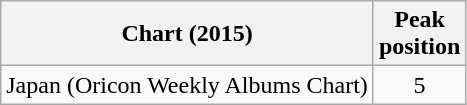<table class="wikitable sortable" border="1">
<tr>
<th>Chart (2015)</th>
<th>Peak<br>position</th>
</tr>
<tr>
<td>Japan (Oricon Weekly Albums Chart)</td>
<td align="center">5</td>
</tr>
</table>
